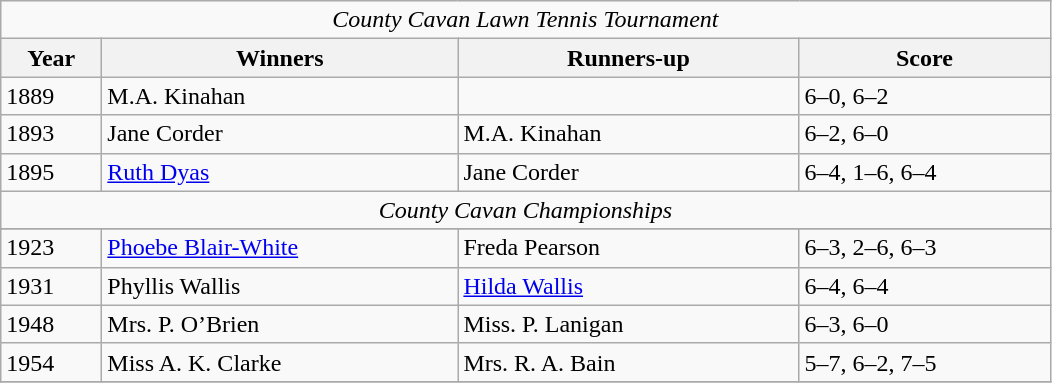<table class="wikitable">
<tr>
<td colspan=4 align=center><em>County Cavan Lawn Tennis Tournament</em></td>
</tr>
<tr>
<th style="width:60px;">Year</th>
<th style="width:230px;">Winners</th>
<th style="width:220px;">Runners-up</th>
<th style="width:160px;">Score</th>
</tr>
<tr>
<td>1889</td>
<td> M.A. Kinahan</td>
<td></td>
<td>6–0, 6–2</td>
</tr>
<tr>
<td>1893</td>
<td> Jane Corder</td>
<td> M.A. Kinahan</td>
<td>6–2, 6–0</td>
</tr>
<tr>
<td>1895</td>
<td> <a href='#'>Ruth Dyas</a></td>
<td> Jane Corder</td>
<td>6–4, 1–6, 6–4</td>
</tr>
<tr>
<td colspan=4 align=center><em>County Cavan Championships</em></td>
</tr>
<tr>
</tr>
<tr>
<td>1923</td>
<td> <a href='#'>Phoebe Blair-White</a></td>
<td> Freda Pearson</td>
<td>6–3, 2–6, 6–3</td>
</tr>
<tr>
<td>1931</td>
<td> Phyllis Wallis</td>
<td> <a href='#'>Hilda Wallis</a></td>
<td>6–4, 6–4</td>
</tr>
<tr>
<td>1948</td>
<td> Mrs. P. O’Brien</td>
<td> Miss. P. Lanigan</td>
<td>6–3, 6–0</td>
</tr>
<tr>
<td>1954</td>
<td> Miss A. K. Clarke</td>
<td> Mrs. R. A. Bain</td>
<td>5–7, 6–2, 7–5</td>
</tr>
<tr>
</tr>
</table>
